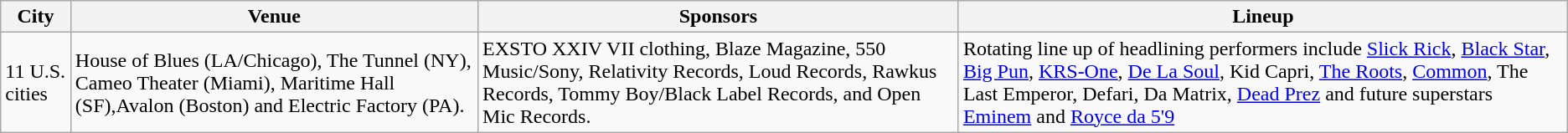<table class="wikitable">
<tr>
<th colspan=12>City</th>
<th colspan=12>Venue</th>
<th colspan=12>Sponsors</th>
<th colspan=12>Lineup</th>
</tr>
<tr>
<td colspan=12>11 U.S. cities</td>
<td colspan=12>House of Blues (LA/Chicago), The Tunnel (NY), Cameo Theater (Miami), Maritime Hall (SF),Avalon (Boston) and Electric Factory (PA).</td>
<td colspan=12>EXSTO XXIV VII clothing, Blaze Magazine, 550 Music/Sony, Relativity Records, Loud Records, Rawkus Records, Tommy Boy/Black Label Records, and Open Mic Records.</td>
<td colspan=12>Rotating line up of headlining performers include <a href='#'>Slick Rick</a>, <a href='#'>Black Star</a>, <a href='#'>Big Pun</a>, <a href='#'>KRS-One</a>, <a href='#'>De La Soul</a>, Kid Capri, <a href='#'>The Roots</a>, <a href='#'>Common</a>, The Last Emperor, Defari, Da Matrix, <a href='#'>Dead Prez</a> and future superstars <a href='#'>Eminem</a> and <a href='#'>Royce da 5'9</a></td>
</tr>
</table>
